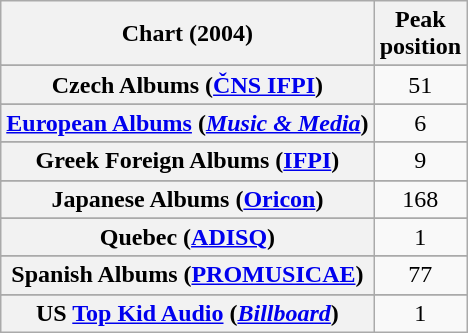<table class="wikitable sortable plainrowheaders" style="text-align:center">
<tr>
<th scope="col">Chart (2004)</th>
<th scope="col">Peak<br>position</th>
</tr>
<tr>
</tr>
<tr>
</tr>
<tr>
</tr>
<tr>
</tr>
<tr>
</tr>
<tr>
<th scope="row">Czech Albums (<a href='#'>ČNS IFPI</a>)</th>
<td>51</td>
</tr>
<tr>
</tr>
<tr>
</tr>
<tr>
<th scope="row"><a href='#'>European Albums</a> (<em><a href='#'>Music & Media</a></em>)</th>
<td>6</td>
</tr>
<tr>
</tr>
<tr>
</tr>
<tr>
<th scope="row">Greek Foreign Albums (<a href='#'>IFPI</a>)</th>
<td>9</td>
</tr>
<tr>
</tr>
<tr>
</tr>
<tr>
<th scope="row">Japanese Albums (<a href='#'>Oricon</a>)</th>
<td>168</td>
</tr>
<tr>
</tr>
<tr>
</tr>
<tr>
</tr>
<tr>
<th scope="row">Quebec (<a href='#'>ADISQ</a>)</th>
<td>1</td>
</tr>
<tr>
</tr>
<tr>
<th scope="row">Spanish Albums (<a href='#'>PROMUSICAE</a>)</th>
<td>77</td>
</tr>
<tr>
</tr>
<tr>
</tr>
<tr>
</tr>
<tr>
</tr>
<tr>
<th scope="row">US <a href='#'>Top Kid Audio</a> (<em><a href='#'>Billboard</a></em>)</th>
<td>1</td>
</tr>
</table>
